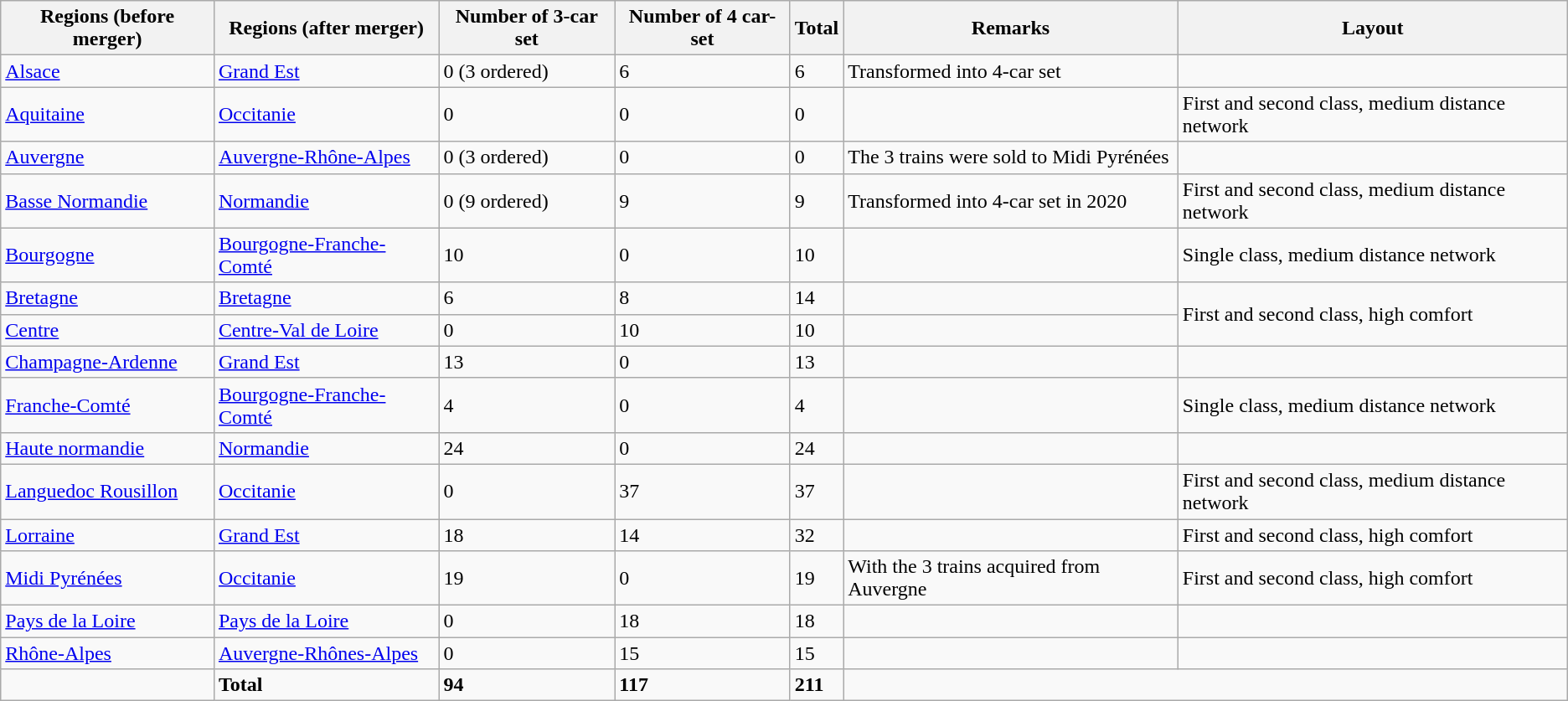<table class="wikitable sortable mw-collapsible">
<tr>
<th>Regions (before merger)</th>
<th>Regions (after merger)</th>
<th>Number of 3-car set</th>
<th>Number of 4 car-set</th>
<th>Total</th>
<th>Remarks</th>
<th>Layout</th>
</tr>
<tr>
<td><a href='#'>Alsace</a></td>
<td><a href='#'>Grand Est</a></td>
<td>0 (3 ordered)</td>
<td>6</td>
<td>6</td>
<td>Transformed into 4-car set</td>
<td></td>
</tr>
<tr>
<td><a href='#'>Aquitaine</a></td>
<td><a href='#'>Occitanie</a></td>
<td>0</td>
<td>0</td>
<td>0</td>
<td></td>
<td>First and second class,  medium distance network</td>
</tr>
<tr>
<td><a href='#'>Auvergne</a></td>
<td><a href='#'>Auvergne-Rhône-Alpes</a></td>
<td>0 (3 ordered)</td>
<td>0</td>
<td>0</td>
<td>The 3 trains were sold to Midi Pyrénées</td>
<td></td>
</tr>
<tr>
<td><a href='#'>Basse Normandie</a></td>
<td><a href='#'>Normandie</a></td>
<td>0 (9 ordered)</td>
<td>9</td>
<td>9</td>
<td>Transformed into 4-car set in 2020</td>
<td>First and second class,  medium distance network</td>
</tr>
<tr>
<td><a href='#'>Bourgogne</a></td>
<td><a href='#'>Bourgogne-Franche-Comté</a></td>
<td>10</td>
<td>0</td>
<td>10</td>
<td></td>
<td>Single class,  medium distance network</td>
</tr>
<tr>
<td><a href='#'>Bretagne</a></td>
<td><a href='#'>Bretagne</a></td>
<td>6</td>
<td>8</td>
<td>14</td>
<td></td>
<td rowspan="2">First and second class, high comfort</td>
</tr>
<tr>
<td><a href='#'>Centre</a></td>
<td><a href='#'>Centre-Val de Loire</a></td>
<td>0</td>
<td>10</td>
<td>10</td>
<td></td>
</tr>
<tr>
<td><a href='#'>Champagne-Ardenne</a></td>
<td><a href='#'>Grand Est</a></td>
<td>13</td>
<td>0</td>
<td>13</td>
<td></td>
<td></td>
</tr>
<tr>
<td><a href='#'>Franche-Comté</a></td>
<td><a href='#'>Bourgogne-Franche-Comté</a></td>
<td>4</td>
<td>0</td>
<td>4</td>
<td></td>
<td>Single class,  medium distance network</td>
</tr>
<tr>
<td><a href='#'>Haute normandie</a></td>
<td><a href='#'>Normandie</a></td>
<td>24</td>
<td>0</td>
<td>24</td>
<td></td>
<td></td>
</tr>
<tr>
<td><a href='#'>Languedoc Rousillon</a></td>
<td><a href='#'>Occitanie</a></td>
<td>0</td>
<td>37</td>
<td>37</td>
<td></td>
<td>First and second class,  medium distance network</td>
</tr>
<tr>
<td><a href='#'>Lorraine</a></td>
<td><a href='#'>Grand Est</a></td>
<td>18</td>
<td>14</td>
<td>32</td>
<td></td>
<td>First and second class, high comfort</td>
</tr>
<tr>
<td><a href='#'>Midi Pyrénées</a></td>
<td><a href='#'>Occitanie</a></td>
<td>19</td>
<td>0</td>
<td>19</td>
<td>With the 3 trains acquired from Auvergne</td>
<td>First and second class, high comfort</td>
</tr>
<tr>
<td><a href='#'>Pays de la Loire</a></td>
<td><a href='#'>Pays de la Loire</a></td>
<td>0</td>
<td>18</td>
<td>18</td>
<td></td>
<td></td>
</tr>
<tr>
<td><a href='#'>Rhône-Alpes</a></td>
<td><a href='#'>Auvergne-Rhônes-Alpes</a></td>
<td>0</td>
<td>15</td>
<td>15</td>
<td></td>
<td></td>
</tr>
<tr>
<td></td>
<td><strong>Total</strong></td>
<td><strong>94</strong></td>
<td><strong>117</strong></td>
<td><strong>211</strong></td>
<td colspan="2"></td>
</tr>
</table>
